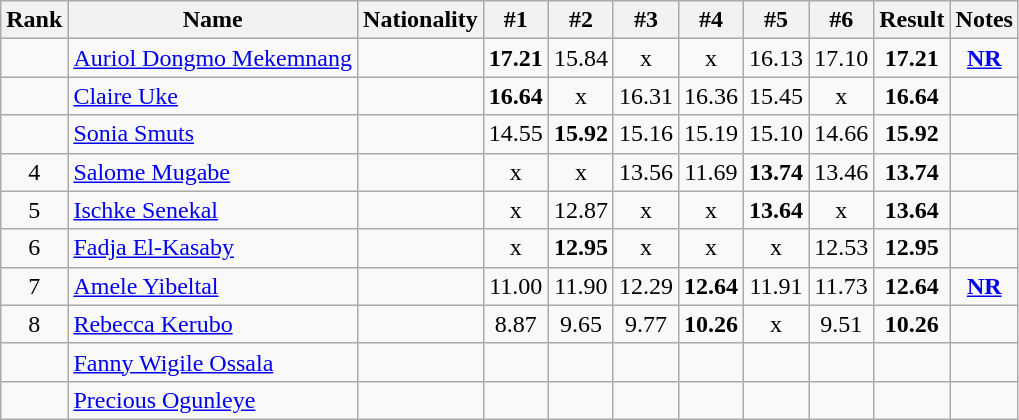<table class="wikitable sortable" style="text-align:center">
<tr>
<th>Rank</th>
<th>Name</th>
<th>Nationality</th>
<th>#1</th>
<th>#2</th>
<th>#3</th>
<th>#4</th>
<th>#5</th>
<th>#6</th>
<th>Result</th>
<th>Notes</th>
</tr>
<tr>
<td></td>
<td align=left><a href='#'>Auriol Dongmo Mekemnang</a></td>
<td align=left></td>
<td><strong>17.21</strong></td>
<td>15.84</td>
<td>x</td>
<td>x</td>
<td>16.13</td>
<td>17.10</td>
<td><strong>17.21</strong></td>
<td><strong><a href='#'>NR</a></strong></td>
</tr>
<tr>
<td></td>
<td align=left><a href='#'>Claire Uke</a></td>
<td align=left></td>
<td><strong>16.64</strong></td>
<td>x</td>
<td>16.31</td>
<td>16.36</td>
<td>15.45</td>
<td>x</td>
<td><strong>16.64</strong></td>
<td></td>
</tr>
<tr>
<td></td>
<td align=left><a href='#'>Sonia Smuts</a></td>
<td align=left></td>
<td>14.55</td>
<td><strong>15.92</strong></td>
<td>15.16</td>
<td>15.19</td>
<td>15.10</td>
<td>14.66</td>
<td><strong>15.92</strong></td>
<td></td>
</tr>
<tr>
<td>4</td>
<td align=left><a href='#'>Salome Mugabe</a></td>
<td align=left></td>
<td>x</td>
<td>x</td>
<td>13.56</td>
<td>11.69</td>
<td><strong>13.74</strong></td>
<td>13.46</td>
<td><strong>13.74</strong></td>
<td></td>
</tr>
<tr>
<td>5</td>
<td align=left><a href='#'>Ischke Senekal</a></td>
<td align=left></td>
<td>x</td>
<td>12.87</td>
<td>x</td>
<td>x</td>
<td><strong>13.64</strong></td>
<td>x</td>
<td><strong>13.64</strong></td>
<td></td>
</tr>
<tr>
<td>6</td>
<td align=left><a href='#'>Fadja El-Kasaby</a></td>
<td align=left></td>
<td>x</td>
<td><strong>12.95</strong></td>
<td>x</td>
<td>x</td>
<td>x</td>
<td>12.53</td>
<td><strong>12.95</strong></td>
<td></td>
</tr>
<tr>
<td>7</td>
<td align=left><a href='#'>Amele Yibeltal</a></td>
<td align=left></td>
<td>11.00</td>
<td>11.90</td>
<td>12.29</td>
<td><strong>12.64</strong></td>
<td>11.91</td>
<td>11.73</td>
<td><strong>12.64</strong></td>
<td><strong><a href='#'>NR</a></strong></td>
</tr>
<tr>
<td>8</td>
<td align=left><a href='#'>Rebecca Kerubo</a></td>
<td align=left></td>
<td>8.87</td>
<td>9.65</td>
<td>9.77</td>
<td><strong>10.26</strong></td>
<td>x</td>
<td>9.51</td>
<td><strong>10.26</strong></td>
<td></td>
</tr>
<tr>
<td></td>
<td align=left><a href='#'>Fanny Wigile Ossala</a></td>
<td align=left></td>
<td></td>
<td></td>
<td></td>
<td></td>
<td></td>
<td></td>
<td><strong></strong></td>
<td></td>
</tr>
<tr>
<td></td>
<td align=left><a href='#'>Precious Ogunleye</a></td>
<td align=left></td>
<td></td>
<td></td>
<td></td>
<td></td>
<td></td>
<td></td>
<td><strong></strong></td>
<td></td>
</tr>
</table>
